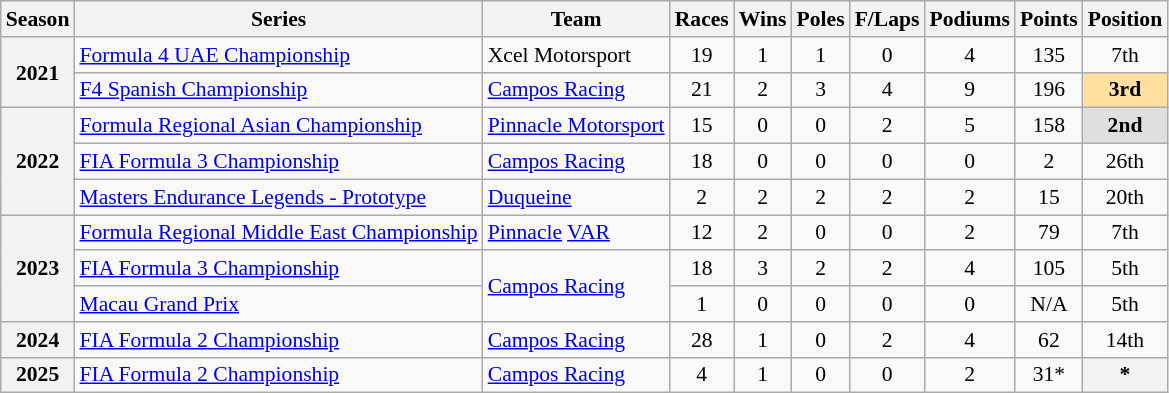<table class="wikitable" style="font-size: 90%; text-align:center;">
<tr>
<th scope="col">Season</th>
<th scope="col">Series</th>
<th scope="col">Team</th>
<th scope="col">Races</th>
<th scope="col">Wins</th>
<th scope="col">Poles</th>
<th scope="col">F/Laps</th>
<th scope="col">Podiums</th>
<th scope="col">Points</th>
<th scope="col">Position</th>
</tr>
<tr>
<th scope="row" rowspan="2">2021</th>
<td style="text-align:left;"><a href='#'>Formula 4 UAE Championship</a></td>
<td style="text-align:left;">Xcel Motorsport</td>
<td>19</td>
<td>1</td>
<td>1</td>
<td>0</td>
<td>4</td>
<td>135</td>
<td>7th</td>
</tr>
<tr>
<td style="text-align:left;"><a href='#'>F4 Spanish Championship</a></td>
<td style="text-align:left;"><a href='#'>Campos Racing</a></td>
<td>21</td>
<td>2</td>
<td>3</td>
<td>4</td>
<td>9</td>
<td>196</td>
<td style="background:#FFDF9F;"><strong>3rd</strong></td>
</tr>
<tr>
<th scope="row" rowspan="3">2022</th>
<td style="text-align:left;"><a href='#'>Formula Regional Asian Championship</a></td>
<td style="text-align:left;"><a href='#'>Pinnacle Motorsport</a></td>
<td>15</td>
<td>0</td>
<td>0</td>
<td>2</td>
<td>5</td>
<td>158</td>
<td style="background:#DFDFDF;"><strong>2nd</strong></td>
</tr>
<tr>
<td style="text-align:left;"><a href='#'>FIA Formula 3 Championship</a></td>
<td style="text-align:left;"><a href='#'>Campos Racing</a></td>
<td>18</td>
<td>0</td>
<td>0</td>
<td>0</td>
<td>0</td>
<td>2</td>
<td>26th</td>
</tr>
<tr>
<td style="text-align:left;"><a href='#'>Masters Endurance Legends - Prototype</a></td>
<td style="text-align:left;"><a href='#'>Duqueine</a></td>
<td>2</td>
<td>2</td>
<td>2</td>
<td>2</td>
<td>2</td>
<td>15</td>
<td>20th</td>
</tr>
<tr>
<th scope="row" rowspan="3">2023</th>
<td style="text-align:left;"><a href='#'>Formula Regional Middle East Championship</a></td>
<td style="text-align:left;"><a href='#'>Pinnacle</a> <a href='#'>VAR</a></td>
<td>12</td>
<td>2</td>
<td>0</td>
<td>0</td>
<td>2</td>
<td>79</td>
<td>7th</td>
</tr>
<tr>
<td style="text-align:left;"><a href='#'>FIA Formula 3 Championship</a></td>
<td style="text-align:left;" rowspan="2"><a href='#'>Campos Racing</a></td>
<td>18</td>
<td>3</td>
<td>2</td>
<td>2</td>
<td>4</td>
<td>105</td>
<td>5th</td>
</tr>
<tr>
<td style="text-align:left;"><a href='#'>Macau Grand Prix</a></td>
<td>1</td>
<td>0</td>
<td>0</td>
<td>0</td>
<td>0</td>
<td>N/A</td>
<td>5th</td>
</tr>
<tr>
<th scope="row">2024</th>
<td style="text-align:left;"><a href='#'>FIA Formula 2 Championship</a></td>
<td style="text-align:left;"><a href='#'>Campos Racing</a></td>
<td>28</td>
<td>1</td>
<td>0</td>
<td>2</td>
<td>4</td>
<td>62</td>
<td>14th</td>
</tr>
<tr>
<th>2025</th>
<td style="text-align:left;"><a href='#'>FIA Formula 2 Championship</a></td>
<td style="text-align:left;"><a href='#'>Campos Racing</a></td>
<td>4</td>
<td>1</td>
<td>0</td>
<td>0</td>
<td>2</td>
<td>31*</td>
<th>*</th>
</tr>
</table>
